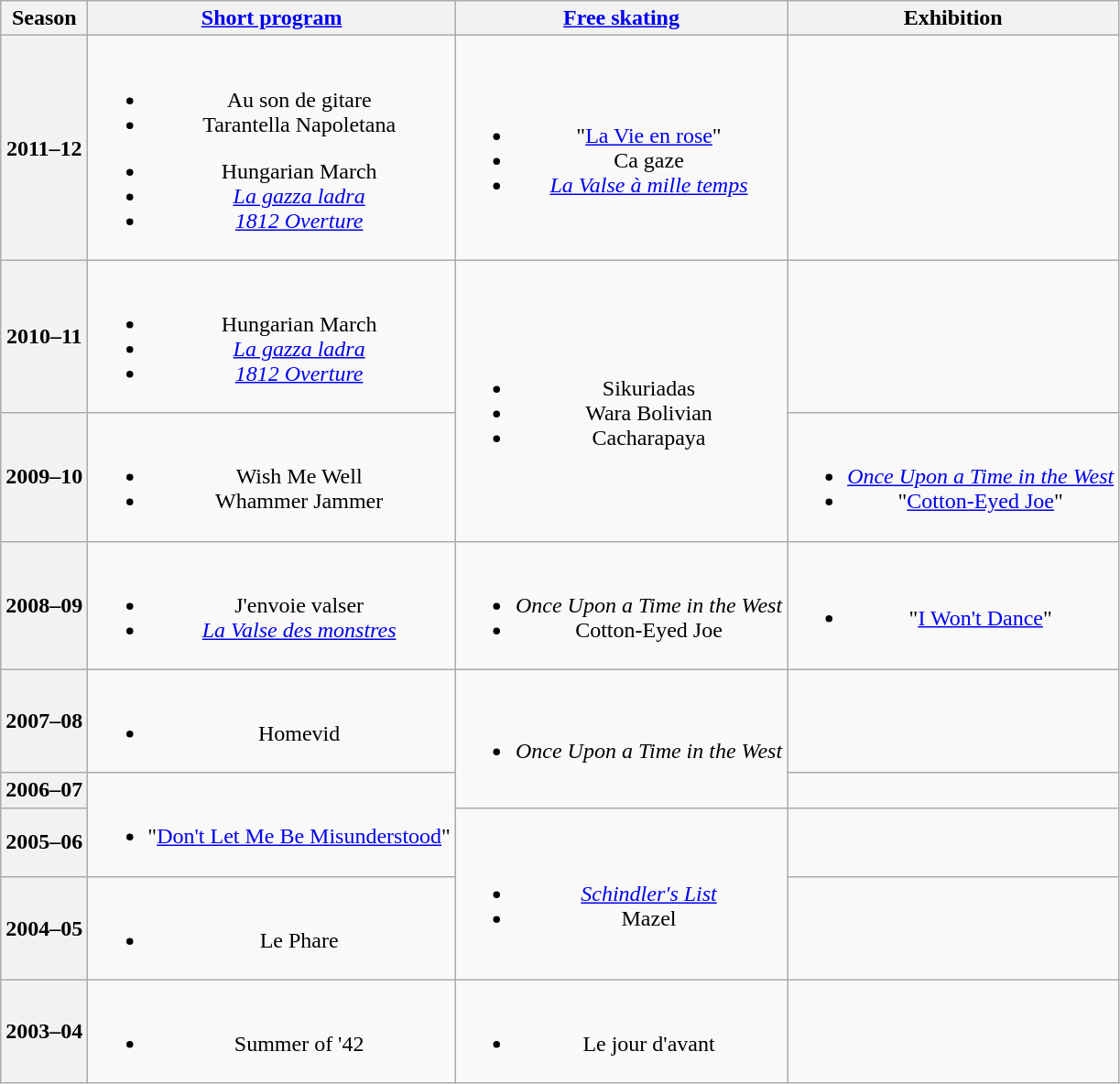<table class="wikitable" style="text-align:center">
<tr>
<th>Season</th>
<th><a href='#'>Short program</a></th>
<th><a href='#'>Free skating</a></th>
<th>Exhibition</th>
</tr>
<tr>
<th>2011–12 <br> </th>
<td><br><ul><li>Au son de gitare <br></li><li>Tarantella Napoletana <br></li></ul><ul><li>Hungarian March <br></li><li><em><a href='#'>La gazza ladra</a></em> <br></li><li><em><a href='#'>1812 Overture</a></em> <br></li></ul></td>
<td><br><ul><li>"<a href='#'>La Vie en rose</a>" <br></li><li>Ca gaze <br></li><li><em><a href='#'>La Valse à mille temps</a></em> <br></li></ul></td>
<td></td>
</tr>
<tr>
<th>2010–11 <br> </th>
<td><br><ul><li>Hungarian March</li><li><em><a href='#'>La gazza ladra</a></em></li><li><em><a href='#'>1812 Overture</a></em></li></ul></td>
<td rowspan="2"><br><ul><li>Sikuriadas <br></li><li>Wara Bolivian</li><li>Cacharapaya <br></li></ul></td>
<td></td>
</tr>
<tr>
<th>2009–10 <br> </th>
<td><br><ul><li>Wish Me Well <br></li><li>Whammer Jammer <br></li></ul></td>
<td><br><ul><li><em><a href='#'>Once Upon a Time in the West</a></em> <br></li><li>"<a href='#'>Cotton-Eyed Joe</a>" <br></li></ul></td>
</tr>
<tr>
<th>2008–09 <br> </th>
<td><br><ul><li>J'envoie valser <br></li><li><em><a href='#'>La Valse des monstres</a></em> <br></li></ul></td>
<td><br><ul><li><em>Once Upon a Time in the West</em></li><li>Cotton-Eyed Joe</li></ul></td>
<td><br><ul><li>"<a href='#'>I Won't Dance</a>" <br></li></ul></td>
</tr>
<tr>
<th>2007–08</th>
<td><br><ul><li>Homevid <br></li></ul></td>
<td rowspan="2"><br><ul><li><em>Once Upon a Time in the West</em> <br></li></ul></td>
<td></td>
</tr>
<tr>
<th>2006–07 <br> </th>
<td rowspan=2><br><ul><li>"<a href='#'>Don't Let Me Be Misunderstood</a>" <br></li></ul></td>
<td></td>
</tr>
<tr>
<th>2005–06 <br> </th>
<td rowspan="2"><br><ul><li><em><a href='#'>Schindler's List</a></em> <br></li><li>Mazel <br></li></ul></td>
<td></td>
</tr>
<tr>
<th>2004–05 <br> </th>
<td><br><ul><li>Le Phare <br></li></ul></td>
<td></td>
</tr>
<tr>
<th>2003–04</th>
<td><br><ul><li>Summer of '42</li></ul></td>
<td><br><ul><li>Le jour d'avant <br></li></ul></td>
<td></td>
</tr>
</table>
